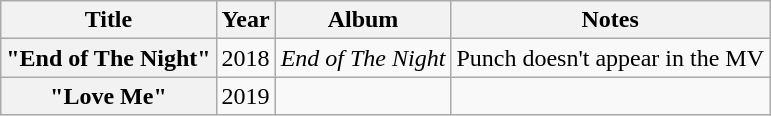<table class="wikitable plainrowheaders">
<tr>
<th>Title</th>
<th>Year</th>
<th>Album</th>
<th>Notes</th>
</tr>
<tr>
<th scope="row">"End of The Night"</th>
<td>2018</td>
<td><em>End of The Night</em></td>
<td>Punch doesn't appear in the MV</td>
</tr>
<tr>
<th scope="row">"Love Me"</th>
<td>2019</td>
<td></td>
<td></td>
</tr>
</table>
